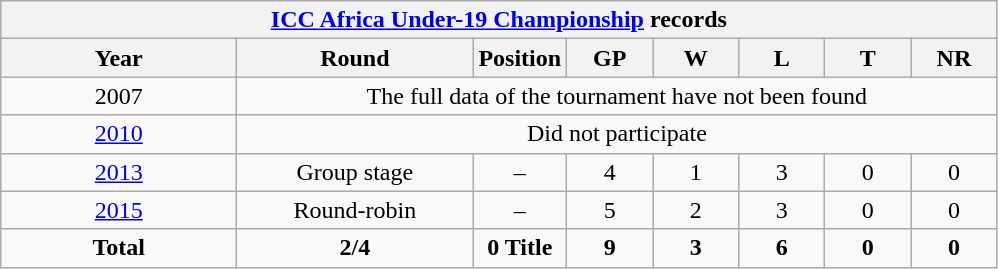<table class="wikitable" style="text-align: center; width=900px;">
<tr>
<th colspan=9><a href='#'>ICC Africa Under-19 Championship</a> records</th>
</tr>
<tr>
<th width=150>Year</th>
<th width=150>Round</th>
<th width=50>Position</th>
<th width=50>GP</th>
<th width=50>W</th>
<th width=50>L</th>
<th width=50>T</th>
<th width=50>NR</th>
</tr>
<tr>
<td> 2007</td>
<td colspan=8>The full data of the tournament have not been found</td>
</tr>
<tr>
<td> <a href='#'>2010</a></td>
<td colspan=8>Did not participate</td>
</tr>
<tr>
<td> <a href='#'>2013</a></td>
<td>Group stage</td>
<td>–</td>
<td>4</td>
<td>1</td>
<td>3</td>
<td>0</td>
<td>0</td>
</tr>
<tr>
<td> <a href='#'>2015</a></td>
<td>Round-robin</td>
<td>–</td>
<td>5</td>
<td>2</td>
<td>3</td>
<td>0</td>
<td>0</td>
</tr>
<tr>
<td><strong>Total</strong></td>
<td><strong>2/4</strong></td>
<td><strong>0 Title</strong></td>
<td><strong>9</strong></td>
<td><strong>3</strong></td>
<td><strong>6</strong></td>
<td><strong>0</strong></td>
<td><strong>0</strong></td>
</tr>
</table>
